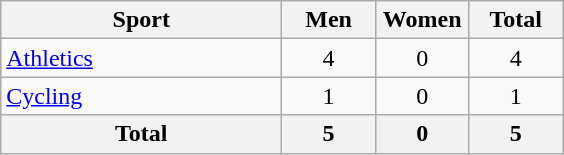<table class="wikitable sortable" style="text-align:center;">
<tr>
<th width=180>Sport</th>
<th width=55>Men</th>
<th width=55>Women</th>
<th width=55>Total</th>
</tr>
<tr>
<td align=left><a href='#'>Athletics</a></td>
<td>4</td>
<td>0</td>
<td>4</td>
</tr>
<tr>
<td align=left><a href='#'>Cycling</a></td>
<td>1</td>
<td>0</td>
<td>1</td>
</tr>
<tr>
<th>Total</th>
<th>5</th>
<th>0</th>
<th>5</th>
</tr>
</table>
